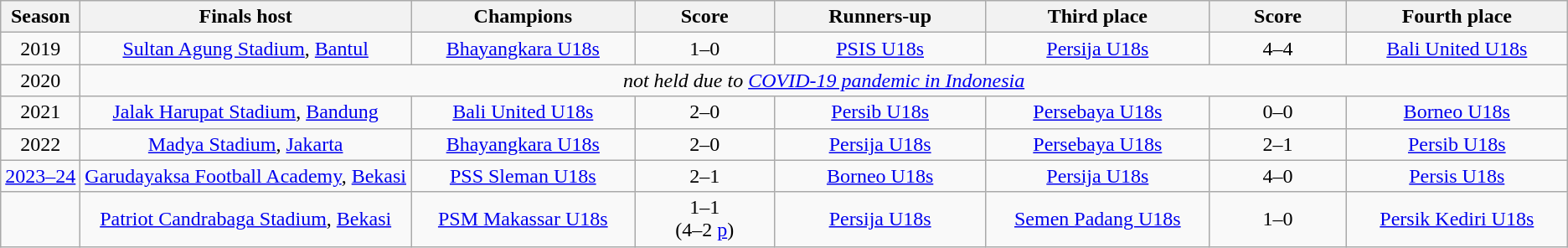<table class="wikitable" style="text-align: center; white-space: nowrap;">
<tr>
<th>Season</th>
<th>Finals host</th>
<th width="15%">Champions</th>
<th width="10%">Score</th>
<th width="15%">Runners-up</th>
<th width="15%">Third place</th>
<th width="10%">Score</th>
<th width="15%">Fourth place</th>
</tr>
<tr>
<td>2019</td>
<td><a href='#'>Sultan Agung Stadium</a>, <a href='#'>Bantul</a></td>
<td><a href='#'>Bhayangkara U18s</a></td>
<td>1–0</td>
<td><a href='#'>PSIS U18s</a></td>
<td><a href='#'>Persija U18s</a></td>
<td>4–4<br></td>
<td><a href='#'>Bali United U18s</a></td>
</tr>
<tr>
<td>2020</td>
<td colspan="7"><em>not held due to <a href='#'>COVID-19 pandemic in Indonesia</a></em></td>
</tr>
<tr>
<td>2021</td>
<td><a href='#'>Jalak Harupat Stadium</a>, <a href='#'>Bandung</a></td>
<td><a href='#'>Bali United U18s</a></td>
<td>2–0</td>
<td><a href='#'>Persib U18s</a></td>
<td><a href='#'>Persebaya U18s</a></td>
<td>0–0<br></td>
<td><a href='#'>Borneo U18s</a></td>
</tr>
<tr>
<td>2022</td>
<td><a href='#'>Madya Stadium</a>, <a href='#'>Jakarta</a></td>
<td><a href='#'>Bhayangkara U18s</a></td>
<td>2–0</td>
<td><a href='#'>Persija U18s</a></td>
<td><a href='#'>Persebaya U18s</a></td>
<td>2–1</td>
<td><a href='#'>Persib U18s</a></td>
</tr>
<tr>
<td><a href='#'>2023–24</a></td>
<td><a href='#'>Garudayaksa Football Academy</a>, <a href='#'>Bekasi</a></td>
<td><a href='#'>PSS Sleman U18s</a></td>
<td>2–1</td>
<td><a href='#'>Borneo U18s</a></td>
<td><a href='#'>Persija U18s</a></td>
<td>4–0</td>
<td><a href='#'>Persis U18s</a></td>
</tr>
<tr>
<td></td>
<td><a href='#'>Patriot Candrabaga Stadium</a>, <a href='#'>Bekasi</a></td>
<td><a href='#'>PSM Makassar U18s</a></td>
<td>1–1<br>(4–2 <a href='#'>p</a>)</td>
<td><a href='#'>Persija U18s</a></td>
<td><a href='#'>Semen Padang U18s</a></td>
<td>1–0</td>
<td><a href='#'>Persik Kediri U18s</a></td>
</tr>
</table>
